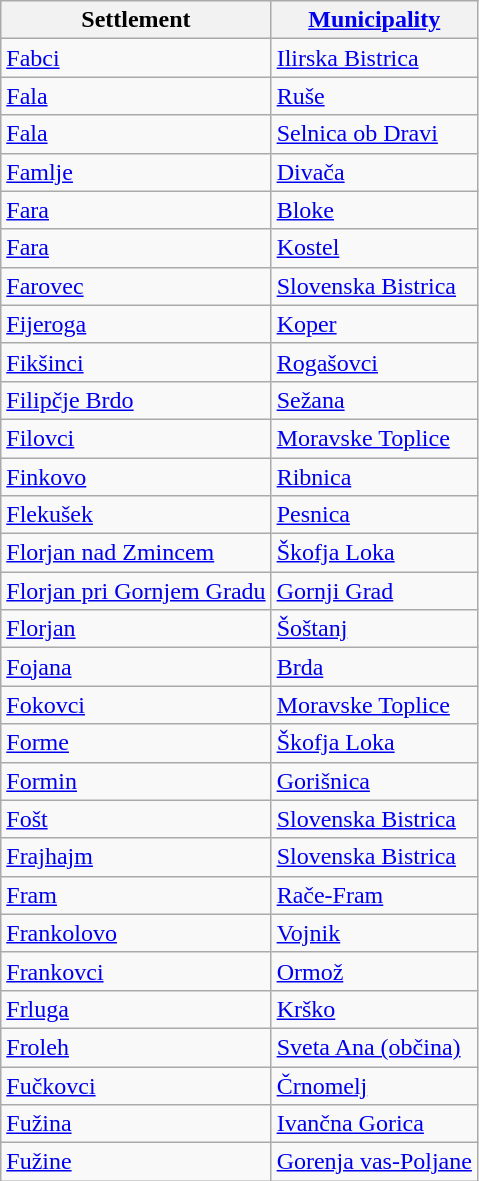<table class="wikitable sortable">
<tr>
<th>Settlement</th>
<th><a href='#'>Municipality</a></th>
</tr>
<tr>
<td><a href='#'>Fabci</a></td>
<td><a href='#'>Ilirska Bistrica</a></td>
</tr>
<tr>
<td><a href='#'>Fala</a></td>
<td><a href='#'>Ruše</a></td>
</tr>
<tr>
<td><a href='#'>Fala</a></td>
<td><a href='#'>Selnica ob Dravi</a></td>
</tr>
<tr>
<td><a href='#'>Famlje</a></td>
<td><a href='#'>Divača</a></td>
</tr>
<tr>
<td><a href='#'>Fara</a></td>
<td><a href='#'>Bloke</a></td>
</tr>
<tr>
<td><a href='#'>Fara</a></td>
<td><a href='#'>Kostel</a></td>
</tr>
<tr>
<td><a href='#'>Farovec</a></td>
<td><a href='#'>Slovenska Bistrica</a></td>
</tr>
<tr>
<td><a href='#'>Fijeroga</a></td>
<td><a href='#'>Koper</a></td>
</tr>
<tr>
<td><a href='#'>Fikšinci</a></td>
<td><a href='#'>Rogašovci</a></td>
</tr>
<tr>
<td><a href='#'>Filipčje Brdo</a></td>
<td><a href='#'>Sežana</a></td>
</tr>
<tr>
<td><a href='#'>Filovci</a></td>
<td><a href='#'>Moravske Toplice</a></td>
</tr>
<tr>
<td><a href='#'>Finkovo</a></td>
<td><a href='#'>Ribnica</a></td>
</tr>
<tr>
<td><a href='#'>Flekušek</a></td>
<td><a href='#'>Pesnica</a></td>
</tr>
<tr>
<td><a href='#'>Florjan nad Zmincem</a></td>
<td><a href='#'>Škofja Loka</a></td>
</tr>
<tr>
<td><a href='#'>Florjan pri Gornjem Gradu</a></td>
<td><a href='#'>Gornji Grad</a></td>
</tr>
<tr>
<td><a href='#'>Florjan</a></td>
<td><a href='#'>Šoštanj</a></td>
</tr>
<tr>
<td><a href='#'>Fojana</a></td>
<td><a href='#'>Brda</a></td>
</tr>
<tr>
<td><a href='#'>Fokovci</a></td>
<td><a href='#'>Moravske Toplice</a></td>
</tr>
<tr>
<td><a href='#'>Forme</a></td>
<td><a href='#'>Škofja Loka</a></td>
</tr>
<tr>
<td><a href='#'>Formin</a></td>
<td><a href='#'>Gorišnica</a></td>
</tr>
<tr>
<td><a href='#'>Fošt</a></td>
<td><a href='#'>Slovenska Bistrica</a></td>
</tr>
<tr>
<td><a href='#'>Frajhajm</a></td>
<td><a href='#'>Slovenska Bistrica</a></td>
</tr>
<tr>
<td><a href='#'>Fram</a></td>
<td><a href='#'>Rače-Fram</a></td>
</tr>
<tr>
<td><a href='#'>Frankolovo</a></td>
<td><a href='#'>Vojnik</a></td>
</tr>
<tr>
<td><a href='#'>Frankovci</a></td>
<td><a href='#'>Ormož</a></td>
</tr>
<tr>
<td><a href='#'>Frluga</a></td>
<td><a href='#'>Krško</a></td>
</tr>
<tr>
<td><a href='#'>Froleh</a></td>
<td><a href='#'>Sveta Ana (občina)</a></td>
</tr>
<tr>
<td><a href='#'>Fučkovci</a></td>
<td><a href='#'>Črnomelj</a></td>
</tr>
<tr>
<td><a href='#'>Fužina</a></td>
<td><a href='#'>Ivančna Gorica</a></td>
</tr>
<tr>
<td><a href='#'>Fužine</a></td>
<td><a href='#'>Gorenja vas-Poljane</a></td>
</tr>
</table>
